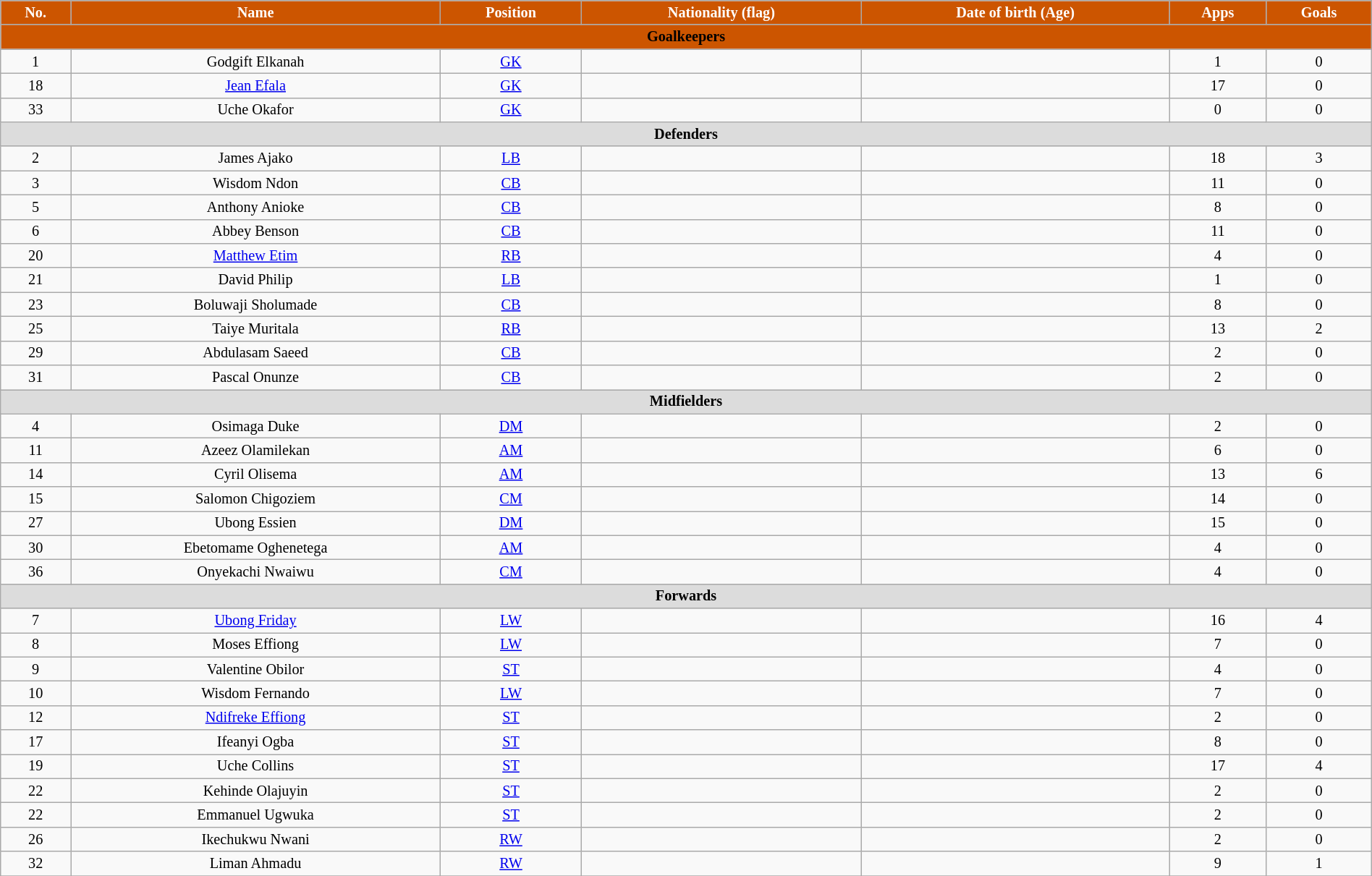<table class="wikitable" style="text-align:center; font-size:84.5%; width:100%;">
<tr>
<th style="color:white; background:#c50; text-align:center;">No.</th>
<th style="color:white; background:#c50; text-align:center;">Name</th>
<th style="color:white; background:#c50; text-align:center;">Position</th>
<th style="color:white; background:#c50; text-align:center;">Nationality (flag)</th>
<th style="color:white; background:#c50; text-align:center;">Date of birth (Age)</th>
<th style="color:white; background:#c50; text-align:center;">Apps</th>
<th style="color:white; background:#c50; text-align:center;">Goals</th>
</tr>
<tr>
<th colspan="14" style="background:#c50; tepxt-align:center;">Goalkeepers</th>
</tr>
<tr>
<td>1</td>
<td>Godgift Elkanah</td>
<td><a href='#'>GK</a></td>
<td></td>
<td></td>
<td>1</td>
<td>0</td>
</tr>
<tr>
<td>18</td>
<td><a href='#'>Jean Efala</a></td>
<td><a href='#'>GK</a></td>
<td></td>
<td></td>
<td>17</td>
<td>0</td>
</tr>
<tr>
<td>33</td>
<td>Uche Okafor</td>
<td><a href='#'>GK</a></td>
<td></td>
<td></td>
<td>0</td>
<td>0</td>
</tr>
<tr>
<th colspan="14" style="background:#dcdcdc; tepxt-align:center;">Defenders</th>
</tr>
<tr>
<td>2</td>
<td>James Ajako</td>
<td><a href='#'>LB</a></td>
<td></td>
<td></td>
<td>18</td>
<td>3</td>
</tr>
<tr>
<td>3</td>
<td>Wisdom Ndon</td>
<td><a href='#'>CB</a></td>
<td></td>
<td></td>
<td>11</td>
<td>0</td>
</tr>
<tr>
<td>5</td>
<td>Anthony Anioke</td>
<td><a href='#'>CB</a></td>
<td></td>
<td></td>
<td>8</td>
<td>0</td>
</tr>
<tr>
<td>6</td>
<td>Abbey Benson</td>
<td><a href='#'>CB</a></td>
<td></td>
<td></td>
<td>11</td>
<td>0</td>
</tr>
<tr>
<td>20</td>
<td><a href='#'>Matthew Etim</a></td>
<td><a href='#'>RB</a></td>
<td></td>
<td></td>
<td>4</td>
<td>0</td>
</tr>
<tr>
<td>21</td>
<td>David Philip</td>
<td><a href='#'>LB</a></td>
<td></td>
<td></td>
<td>1</td>
<td>0</td>
</tr>
<tr>
<td>23</td>
<td>Boluwaji Sholumade</td>
<td><a href='#'>CB</a></td>
<td></td>
<td></td>
<td>8</td>
<td>0</td>
</tr>
<tr>
<td>25</td>
<td>Taiye Muritala</td>
<td><a href='#'>RB</a></td>
<td></td>
<td></td>
<td>13</td>
<td>2</td>
</tr>
<tr>
<td>29</td>
<td>Abdulasam Saeed</td>
<td><a href='#'>CB</a></td>
<td></td>
<td></td>
<td>2</td>
<td>0</td>
</tr>
<tr>
<td>31</td>
<td>Pascal Onunze</td>
<td><a href='#'>CB</a></td>
<td></td>
<td></td>
<td>2</td>
<td>0</td>
</tr>
<tr>
<th colspan="14" style="background:#dcdcdc; tepxt-align:center;">Midfielders</th>
</tr>
<tr>
<td>4</td>
<td>Osimaga Duke</td>
<td><a href='#'>DM</a></td>
<td></td>
<td></td>
<td>2</td>
<td>0</td>
</tr>
<tr>
<td>11</td>
<td>Azeez Olamilekan</td>
<td><a href='#'>AM</a></td>
<td></td>
<td></td>
<td>6</td>
<td>0</td>
</tr>
<tr>
<td>14</td>
<td>Cyril Olisema</td>
<td><a href='#'>AM</a></td>
<td></td>
<td></td>
<td>13</td>
<td>6</td>
</tr>
<tr>
<td>15</td>
<td>Salomon Chigoziem</td>
<td><a href='#'>CM</a></td>
<td></td>
<td></td>
<td>14</td>
<td>0</td>
</tr>
<tr>
<td>27</td>
<td>Ubong Essien</td>
<td><a href='#'>DM</a></td>
<td></td>
<td></td>
<td>15</td>
<td>0</td>
</tr>
<tr>
<td>30</td>
<td>Ebetomame Oghenetega</td>
<td><a href='#'>AM</a></td>
<td></td>
<td></td>
<td>4</td>
<td>0</td>
</tr>
<tr>
<td>36</td>
<td>Onyekachi Nwaiwu</td>
<td><a href='#'>CM</a></td>
<td></td>
<td></td>
<td>4</td>
<td>0</td>
</tr>
<tr>
<th colspan="14" style="background:#dcdcdc; tepxt-align:center;">Forwards</th>
</tr>
<tr>
<td>7</td>
<td><a href='#'>Ubong Friday</a></td>
<td><a href='#'>LW</a></td>
<td></td>
<td></td>
<td>16</td>
<td>4</td>
</tr>
<tr>
<td>8</td>
<td>Moses Effiong</td>
<td><a href='#'>LW</a></td>
<td></td>
<td></td>
<td>7</td>
<td>0</td>
</tr>
<tr>
<td>9</td>
<td>Valentine Obilor</td>
<td><a href='#'>ST</a></td>
<td></td>
<td></td>
<td>4</td>
<td>0</td>
</tr>
<tr>
<td>10</td>
<td>Wisdom Fernando</td>
<td><a href='#'>LW</a></td>
<td></td>
<td></td>
<td>7</td>
<td>0</td>
</tr>
<tr>
<td>12</td>
<td><a href='#'>Ndifreke Effiong</a></td>
<td><a href='#'>ST</a></td>
<td></td>
<td></td>
<td>2</td>
<td>0</td>
</tr>
<tr>
<td>17</td>
<td>Ifeanyi Ogba</td>
<td><a href='#'>ST</a></td>
<td></td>
<td></td>
<td>8</td>
<td>0</td>
</tr>
<tr>
<td>19</td>
<td>Uche Collins</td>
<td><a href='#'>ST</a></td>
<td></td>
<td></td>
<td>17</td>
<td>4</td>
</tr>
<tr>
<td>22</td>
<td>Kehinde Olajuyin</td>
<td><a href='#'>ST</a></td>
<td></td>
<td></td>
<td>2</td>
<td>0</td>
</tr>
<tr>
<td>22</td>
<td>Emmanuel Ugwuka</td>
<td><a href='#'>ST</a></td>
<td></td>
<td></td>
<td>2</td>
<td>0</td>
</tr>
<tr>
<td>26</td>
<td>Ikechukwu Nwani</td>
<td><a href='#'>RW</a></td>
<td></td>
<td></td>
<td>2</td>
<td>0</td>
</tr>
<tr>
<td>32</td>
<td>Liman Ahmadu</td>
<td><a href='#'>RW</a></td>
<td></td>
<td></td>
<td>9</td>
<td>1</td>
</tr>
<tr>
</tr>
</table>
